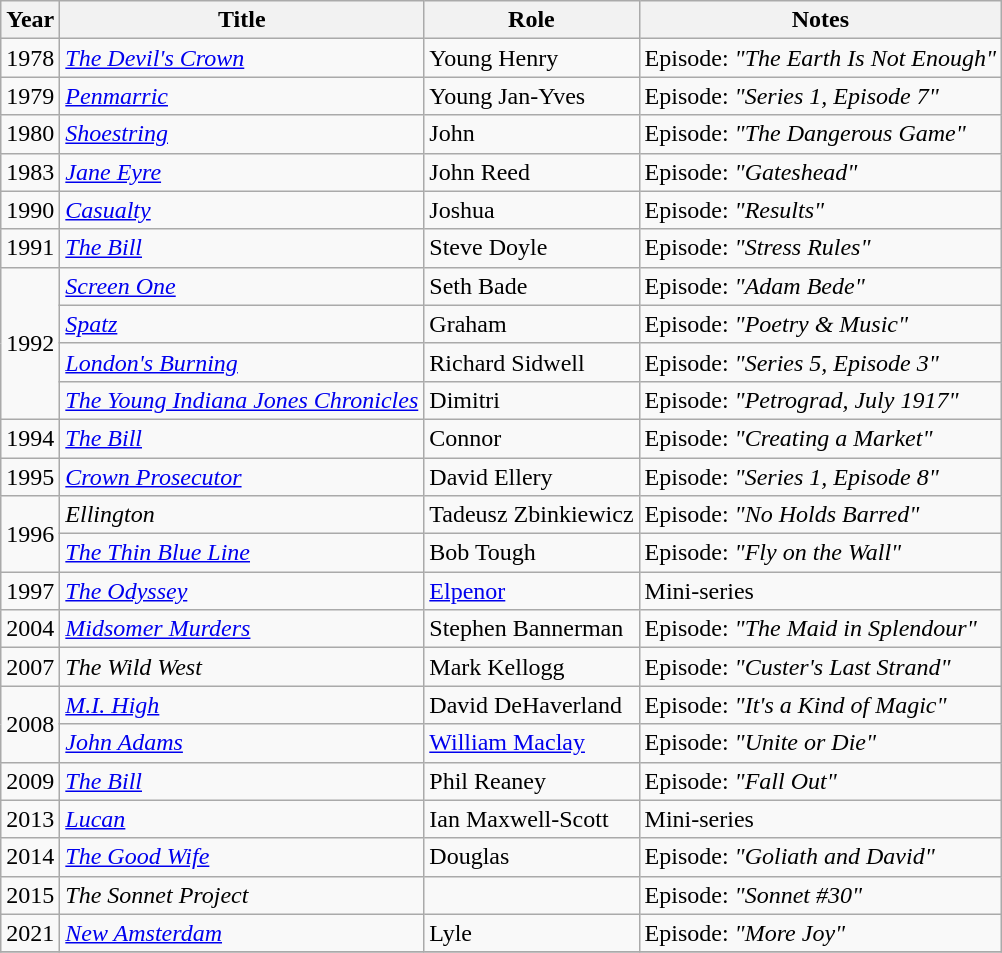<table class="wikitable">
<tr>
<th>Year</th>
<th>Title</th>
<th>Role</th>
<th>Notes</th>
</tr>
<tr>
<td>1978</td>
<td><em><a href='#'>The Devil's Crown</a></em></td>
<td>Young Henry</td>
<td>Episode: <em>"The Earth Is Not Enough"</em></td>
</tr>
<tr>
<td>1979</td>
<td><em><a href='#'>Penmarric</a></em></td>
<td>Young Jan-Yves</td>
<td>Episode: <em>"Series 1, Episode 7"</em></td>
</tr>
<tr>
<td>1980</td>
<td><em><a href='#'>Shoestring</a></em></td>
<td>John</td>
<td>Episode: <em>"The Dangerous Game"</em></td>
</tr>
<tr>
<td>1983</td>
<td><em><a href='#'>Jane Eyre</a></em></td>
<td>John Reed</td>
<td>Episode: <em>"Gateshead"</em></td>
</tr>
<tr>
<td>1990</td>
<td><em><a href='#'>Casualty</a></em></td>
<td>Joshua</td>
<td>Episode: <em>"Results"</em></td>
</tr>
<tr>
<td>1991</td>
<td><em><a href='#'>The Bill</a></em></td>
<td>Steve Doyle</td>
<td>Episode: <em>"Stress Rules"</em></td>
</tr>
<tr>
<td rowspan="4">1992</td>
<td><em><a href='#'>Screen One</a></em></td>
<td>Seth Bade</td>
<td>Episode: <em>"Adam Bede"</em></td>
</tr>
<tr>
<td><em><a href='#'>Spatz</a></em></td>
<td>Graham</td>
<td>Episode: <em>"Poetry & Music"</em></td>
</tr>
<tr>
<td><em><a href='#'>London's Burning</a></em></td>
<td>Richard Sidwell</td>
<td>Episode: <em>"Series 5, Episode 3"</em></td>
</tr>
<tr>
<td><em><a href='#'>The Young Indiana Jones Chronicles</a></em></td>
<td>Dimitri</td>
<td>Episode: <em>"Petrograd, July 1917"</em></td>
</tr>
<tr>
<td>1994</td>
<td><em><a href='#'>The Bill</a></em></td>
<td>Connor</td>
<td>Episode: <em>"Creating a Market"</em></td>
</tr>
<tr>
<td>1995</td>
<td><em><a href='#'>Crown Prosecutor</a></em></td>
<td>David Ellery</td>
<td>Episode: <em>"Series 1, Episode 8"</em></td>
</tr>
<tr>
<td rowspan="2">1996</td>
<td><em>Ellington</em></td>
<td>Tadeusz Zbinkiewicz</td>
<td>Episode: <em>"No Holds Barred"</em></td>
</tr>
<tr>
<td><em><a href='#'>The Thin Blue Line</a></em></td>
<td>Bob Tough</td>
<td>Episode: <em>"Fly on the Wall"</em></td>
</tr>
<tr>
<td>1997</td>
<td><em><a href='#'>The Odyssey</a></em></td>
<td><a href='#'>Elpenor</a></td>
<td>Mini-series</td>
</tr>
<tr>
<td>2004</td>
<td><em><a href='#'>Midsomer Murders</a></em></td>
<td>Stephen Bannerman</td>
<td>Episode: <em>"The Maid in Splendour"</em></td>
</tr>
<tr>
<td>2007</td>
<td><em>The Wild West</em></td>
<td>Mark Kellogg</td>
<td>Episode: <em>"Custer's Last Strand"</em></td>
</tr>
<tr>
<td rowspan="2">2008</td>
<td><em><a href='#'>M.I. High</a></em></td>
<td>David DeHaverland</td>
<td>Episode: <em>"It's a Kind of Magic"</em></td>
</tr>
<tr>
<td><em><a href='#'>John Adams</a></em></td>
<td><a href='#'>William Maclay</a></td>
<td>Episode: <em>"Unite or Die"</em></td>
</tr>
<tr>
<td>2009</td>
<td><em><a href='#'>The Bill</a></em></td>
<td>Phil Reaney</td>
<td>Episode: <em>"Fall Out"</em></td>
</tr>
<tr>
<td>2013</td>
<td><em><a href='#'>Lucan</a></em></td>
<td>Ian Maxwell-Scott</td>
<td>Mini-series</td>
</tr>
<tr>
<td>2014</td>
<td><em><a href='#'>The Good Wife</a></em></td>
<td>Douglas</td>
<td>Episode: <em>"Goliath and David"</em></td>
</tr>
<tr>
<td>2015</td>
<td><em>The Sonnet Project</em></td>
<td></td>
<td>Episode: <em>"Sonnet #30"</em></td>
</tr>
<tr>
<td>2021</td>
<td><em><a href='#'>New Amsterdam</a></em></td>
<td>Lyle</td>
<td>Episode: <em>"More Joy"</em></td>
</tr>
<tr>
</tr>
</table>
